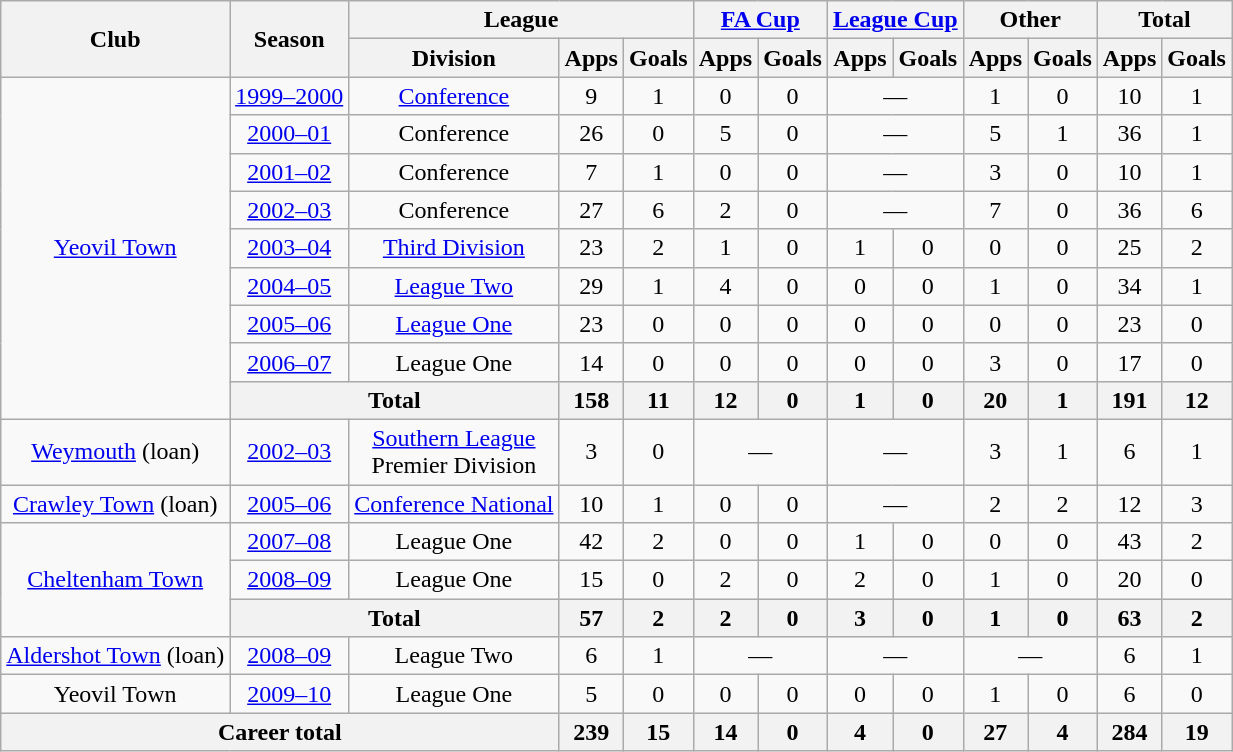<table class=wikitable style="text-align: center">
<tr>
<th rowspan=2>Club</th>
<th rowspan=2>Season</th>
<th colspan=3>League</th>
<th colspan=2><a href='#'>FA Cup</a></th>
<th colspan=2><a href='#'>League Cup</a></th>
<th colspan=2>Other</th>
<th colspan=2>Total</th>
</tr>
<tr>
<th>Division</th>
<th>Apps</th>
<th>Goals</th>
<th>Apps</th>
<th>Goals</th>
<th>Apps</th>
<th>Goals</th>
<th>Apps</th>
<th>Goals</th>
<th>Apps</th>
<th>Goals</th>
</tr>
<tr>
<td rowspan=9><a href='#'>Yeovil Town</a></td>
<td><a href='#'>1999–2000</a></td>
<td><a href='#'>Conference</a></td>
<td>9</td>
<td>1</td>
<td>0</td>
<td>0</td>
<td colspan=2>—</td>
<td>1</td>
<td>0</td>
<td>10</td>
<td>1</td>
</tr>
<tr>
<td><a href='#'>2000–01</a></td>
<td>Conference</td>
<td>26</td>
<td>0</td>
<td>5</td>
<td>0</td>
<td colspan=2>—</td>
<td>5</td>
<td>1</td>
<td>36</td>
<td>1</td>
</tr>
<tr>
<td><a href='#'>2001–02</a></td>
<td>Conference</td>
<td>7</td>
<td>1</td>
<td>0</td>
<td>0</td>
<td colspan=2>—</td>
<td>3</td>
<td>0</td>
<td>10</td>
<td>1</td>
</tr>
<tr>
<td><a href='#'>2002–03</a></td>
<td>Conference</td>
<td>27</td>
<td>6</td>
<td>2</td>
<td>0</td>
<td colspan=2>—</td>
<td>7</td>
<td>0</td>
<td>36</td>
<td>6</td>
</tr>
<tr>
<td><a href='#'>2003–04</a></td>
<td><a href='#'>Third Division</a></td>
<td>23</td>
<td>2</td>
<td>1</td>
<td>0</td>
<td>1</td>
<td>0</td>
<td>0</td>
<td>0</td>
<td>25</td>
<td>2</td>
</tr>
<tr>
<td><a href='#'>2004–05</a></td>
<td><a href='#'>League Two</a></td>
<td>29</td>
<td>1</td>
<td>4</td>
<td>0</td>
<td>0</td>
<td>0</td>
<td>1</td>
<td>0</td>
<td>34</td>
<td>1</td>
</tr>
<tr>
<td><a href='#'>2005–06</a></td>
<td><a href='#'>League One</a></td>
<td>23</td>
<td>0</td>
<td>0</td>
<td>0</td>
<td>0</td>
<td>0</td>
<td>0</td>
<td>0</td>
<td>23</td>
<td>0</td>
</tr>
<tr>
<td><a href='#'>2006–07</a></td>
<td>League One</td>
<td>14</td>
<td>0</td>
<td>0</td>
<td>0</td>
<td>0</td>
<td>0</td>
<td>3</td>
<td>0</td>
<td>17</td>
<td>0</td>
</tr>
<tr>
<th colspan=2>Total</th>
<th>158</th>
<th>11</th>
<th>12</th>
<th>0</th>
<th>1</th>
<th>0</th>
<th>20</th>
<th>1</th>
<th>191</th>
<th>12</th>
</tr>
<tr>
<td><a href='#'>Weymouth</a> (loan)</td>
<td><a href='#'>2002–03</a></td>
<td><a href='#'>Southern League</a><br>Premier Division</td>
<td>3</td>
<td>0</td>
<td colspan=2>—</td>
<td colspan=2>—</td>
<td>3</td>
<td>1</td>
<td>6</td>
<td>1</td>
</tr>
<tr>
<td><a href='#'>Crawley Town</a> (loan)</td>
<td><a href='#'>2005–06</a></td>
<td><a href='#'>Conference National</a></td>
<td>10</td>
<td>1</td>
<td>0</td>
<td>0</td>
<td colspan=2>—</td>
<td>2</td>
<td>2</td>
<td>12</td>
<td>3</td>
</tr>
<tr>
<td rowspan=3><a href='#'>Cheltenham Town</a></td>
<td><a href='#'>2007–08</a></td>
<td>League One</td>
<td>42</td>
<td>2</td>
<td>0</td>
<td>0</td>
<td>1</td>
<td>0</td>
<td>0</td>
<td>0</td>
<td>43</td>
<td>2</td>
</tr>
<tr>
<td><a href='#'>2008–09</a></td>
<td>League One</td>
<td>15</td>
<td>0</td>
<td>2</td>
<td>0</td>
<td>2</td>
<td>0</td>
<td>1</td>
<td>0</td>
<td>20</td>
<td>0</td>
</tr>
<tr>
<th colspan=2>Total</th>
<th>57</th>
<th>2</th>
<th>2</th>
<th>0</th>
<th>3</th>
<th>0</th>
<th>1</th>
<th>0</th>
<th>63</th>
<th>2</th>
</tr>
<tr>
<td><a href='#'>Aldershot Town</a> (loan)</td>
<td><a href='#'>2008–09</a></td>
<td>League Two</td>
<td>6</td>
<td>1</td>
<td colspan=2>—</td>
<td colspan=2>—</td>
<td colspan=2>—</td>
<td>6</td>
<td>1</td>
</tr>
<tr>
<td>Yeovil Town</td>
<td><a href='#'>2009–10</a></td>
<td>League One</td>
<td>5</td>
<td>0</td>
<td>0</td>
<td>0</td>
<td>0</td>
<td>0</td>
<td>1</td>
<td>0</td>
<td>6</td>
<td>0</td>
</tr>
<tr>
<th colspan=3>Career total</th>
<th>239</th>
<th>15</th>
<th>14</th>
<th>0</th>
<th>4</th>
<th>0</th>
<th>27</th>
<th>4</th>
<th>284</th>
<th>19</th>
</tr>
</table>
